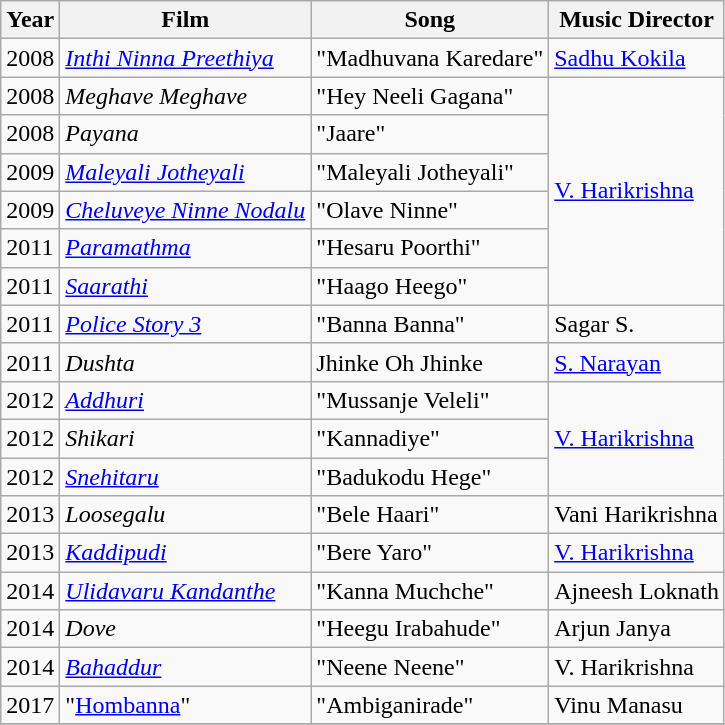<table class="wikitable sortable">
<tr>
<th>Year</th>
<th>Film</th>
<th>Song</th>
<th>Music Director</th>
</tr>
<tr>
<td>2008</td>
<td><em><a href='#'>Inthi Ninna Preethiya</a></em></td>
<td>"Madhuvana Karedare"</td>
<td><a href='#'>Sadhu Kokila</a></td>
</tr>
<tr>
<td>2008</td>
<td><em>Meghave Meghave</em></td>
<td>"Hey Neeli Gagana"</td>
<td rowspan=6><a href='#'>V. Harikrishna</a></td>
</tr>
<tr>
<td>2008</td>
<td><em>Payana</em></td>
<td>"Jaare"</td>
</tr>
<tr>
<td>2009</td>
<td><em><a href='#'>Maleyali Jotheyali</a></em></td>
<td>"Maleyali Jotheyali"</td>
</tr>
<tr>
<td>2009</td>
<td><em><a href='#'>Cheluveye Ninne Nodalu</a></em></td>
<td>"Olave Ninne"</td>
</tr>
<tr>
<td>2011</td>
<td><em><a href='#'>Paramathma</a></em></td>
<td>"Hesaru Poorthi"</td>
</tr>
<tr>
<td>2011</td>
<td><em><a href='#'>Saarathi</a></em></td>
<td>"Haago Heego"</td>
</tr>
<tr>
<td>2011</td>
<td><em><a href='#'>Police Story 3</a></em></td>
<td>"Banna Banna"</td>
<td>Sagar S.</td>
</tr>
<tr>
<td>2011</td>
<td><em>Dushta</em></td>
<td>Jhinke Oh Jhinke</td>
<td><a href='#'>S. Narayan</a></td>
</tr>
<tr>
<td>2012</td>
<td><em><a href='#'>Addhuri</a></em></td>
<td>"Mussanje Veleli"</td>
<td rowspan=3><a href='#'>V. Harikrishna</a></td>
</tr>
<tr>
<td>2012</td>
<td><em>Shikari</em></td>
<td>"Kannadiye"</td>
</tr>
<tr>
<td>2012</td>
<td><em><a href='#'>Snehitaru</a></em></td>
<td>"Badukodu Hege"</td>
</tr>
<tr>
<td>2013</td>
<td><em>Loosegalu</em></td>
<td>"Bele Haari"</td>
<td>Vani Harikrishna</td>
</tr>
<tr>
<td>2013</td>
<td><em><a href='#'>Kaddipudi</a></em></td>
<td>"Bere Yaro"</td>
<td><a href='#'>V. Harikrishna</a></td>
</tr>
<tr>
<td>2014</td>
<td><em><a href='#'>Ulidavaru Kandanthe</a></em></td>
<td>"Kanna Muchche"</td>
<td>Ajneesh Loknath</td>
</tr>
<tr>
<td>2014</td>
<td><em>Dove</em></td>
<td>"Heegu Irabahude"</td>
<td>Arjun Janya</td>
</tr>
<tr>
<td>2014</td>
<td><em><a href='#'>Bahaddur</a></em></td>
<td>"Neene Neene"</td>
<td>V. Harikrishna</td>
</tr>
<tr>
<td>2017</td>
<td>"<a href='#'>Hombanna</a>"</td>
<td>"Ambiganirade"</td>
<td>Vinu Manasu</td>
</tr>
<tr>
</tr>
</table>
